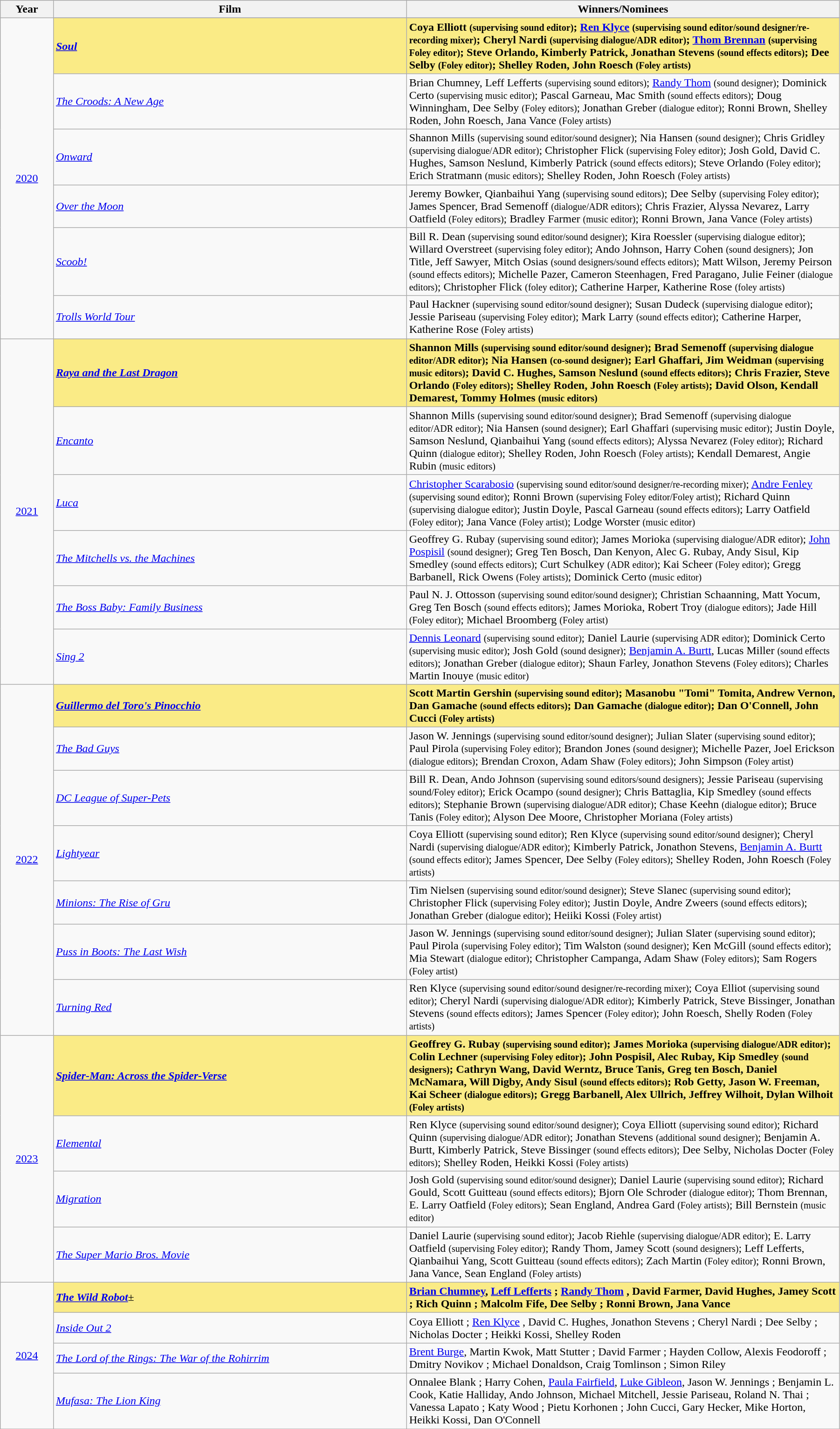<table class="wikitable" width="95%" cellpadding="5">
<tr>
<th width="6%">Year</th>
<th width="40%">Film</th>
<th width="49%">Winners/Nominees</th>
</tr>
<tr>
<td rowspan=7 style="text-align:center"><a href='#'>2020</a><br></td>
</tr>
<tr>
<td style="background:#FAEB86;"><strong><em><a href='#'>Soul</a></em></strong></td>
<td style="background:#FAEB86;"><strong>Coya Elliott <small>(supervising sound editor)</small>; <a href='#'>Ren Klyce</a> <small>(supervising sound editor/sound designer/re-recording mixer)</small>; Cheryl Nardi <small>(supervising dialogue/ADR editor)</small>; <a href='#'>Thom Brennan</a> <small>(supervising Foley editor)</small>; Steve Orlando, Kimberly Patrick, Jonathan Stevens <small>(sound effects editors)</small>; Dee Selby <small>(Foley editor)</small>; Shelley Roden, John Roesch <small>(Foley artists)</small></strong></td>
</tr>
<tr>
<td><em><a href='#'>The Croods: A New Age</a></em></td>
<td>Brian Chumney, Leff Lefferts <small>(supervising sound editors)</small>; <a href='#'>Randy Thom</a> <small>(sound designer)</small>; Dominick Certo <small>(supervising music editor)</small>; Pascal Garneau, Mac Smith <small>(sound effects editors)</small>; Doug Winningham, Dee Selby <small>(Foley editors)</small>; Jonathan Greber <small>(dialogue editor)</small>; Ronni Brown, Shelley Roden, John Roesch, Jana Vance <small>(Foley artists)</small></td>
</tr>
<tr>
<td><em><a href='#'>Onward</a></em></td>
<td>Shannon Mills <small>(supervising sound editor/sound designer)</small>; Nia Hansen <small>(sound designer)</small>; Chris Gridley <small>(supervising dialogue/ADR editor)</small>;  Christopher Flick <small>(supervising Foley editor)</small>; Josh Gold, David C. Hughes, Samson Neslund, Kimberly Patrick <small>(sound effects editors)</small>; Steve Orlando <small>(Foley editor)</small>; Erich Stratmann <small>(music editors)</small>; Shelley Roden, John Roesch <small>(Foley artists)</small></td>
</tr>
<tr>
<td><em><a href='#'>Over the Moon</a></em></td>
<td>Jeremy Bowker, Qianbaihui Yang <small>(supervising sound editors)</small>; Dee Selby <small>(supervising Foley editor)</small>; James Spencer, Brad Semenoff <small>(dialogue/ADR editors)</small>; Chris Frazier, Alyssa Nevarez, Larry Oatfield <small>(Foley editors)</small>; Bradley Farmer <small>(music editor)</small>; Ronni Brown, Jana Vance <small>(Foley artists)</small></td>
</tr>
<tr>
<td><em><a href='#'>Scoob!</a></em></td>
<td>Bill R. Dean <small>(supervising sound editor/sound designer)</small>; Kira Roessler <small>(supervising dialogue editor)</small>; Willard Overstreet <small>(supervising foley editor)</small>; Ando Johnson, Harry Cohen <small>(sound designers)</small>; Jon Title, Jeff Sawyer, Mitch Osias <small>(sound designers/sound effects editors)</small>; Matt Wilson, Jeremy Peirson <small>(sound effects editors)</small>; Michelle Pazer, Cameron Steenhagen, Fred Paragano, Julie Feiner <small>(dialogue editors)</small>; Christopher Flick <small>(foley editor)</small>; Catherine Harper, Katherine Rose <small>(foley artists)</small></td>
</tr>
<tr>
<td><em><a href='#'>Trolls World Tour</a></em></td>
<td>Paul Hackner <small>(supervising sound editor/sound designer)</small>; Susan Dudeck <small>(supervising dialogue editor)</small>; Jessie Pariseau <small>(supervising Foley editor)</small>; Mark Larry <small>(sound effects editor)</small>; Catherine Harper, Katherine Rose <small>(Foley artists)</small></td>
</tr>
<tr>
<td rowspan=6 style="text-align:center"><a href='#'>2021</a><br></td>
<td style="background:#FAEB86;"><strong><em><a href='#'>Raya and the Last Dragon</a></em></strong></td>
<td style="background:#FAEB86;"><strong>Shannon Mills <small>(supervising sound editor/sound designer)</small>; Brad Semenoff <small>(supervising dialogue editor/ADR editor)</small>; Nia Hansen <small>(co-sound designer)</small>; Earl Ghaffari, Jim Weidman <small>(supervising music editors)</small>; David C. Hughes, Samson Neslund <small>(sound effects editors)</small>; Chris Frazier, Steve Orlando <small>(Foley editors)</small>; Shelley Roden, John Roesch <small>(Foley artists)</small>; David Olson, Kendall Demarest, Tommy Holmes <small>(music editors)</small></strong></td>
</tr>
<tr>
<td><em><a href='#'>Encanto</a></em></td>
<td>Shannon Mills <small>(supervising sound editor/sound designer)</small>; Brad Semenoff <small>(supervising dialogue editor/ADR editor)</small>; Nia Hansen <small>(sound designer)</small>; Earl Ghaffari <small>(supervising music editor)</small>; Justin Doyle, Samson Neslund, Qianbaihui Yang <small>(sound effects editors)</small>; Alyssa Nevarez <small>(Foley editor)</small>; Richard Quinn <small>(dialogue editor)</small>; Shelley Roden, John Roesch <small>(Foley artists)</small>; Kendall Demarest, Angie Rubin <small>(music editors)</small></td>
</tr>
<tr>
<td><em><a href='#'>Luca</a></em></td>
<td><a href='#'>Christopher Scarabosio</a> <small>(supervising sound editor/sound designer/re-recording mixer)</small>; <a href='#'>Andre Fenley</a> <small>(supervising sound editor)</small>; Ronni Brown <small>(supervising Foley editor/Foley artist)</small>; Richard Quinn <small>(supervising dialogue editor)</small>; Justin Doyle, Pascal Garneau <small>(sound effects editors)</small>; Larry Oatfield <small>(Foley editor)</small>; Jana Vance <small>(Foley artist)</small>; Lodge Worster <small>(music editor)</small></td>
</tr>
<tr>
<td><em><a href='#'>The Mitchells vs. the Machines</a></em></td>
<td>Geoffrey G. Rubay <small>(supervising sound editor)</small>; James Morioka <small>(supervising dialogue/ADR editor)</small>; <a href='#'>John Pospisil</a> <small>(sound designer)</small>; Greg Ten Bosch, Dan Kenyon, Alec G. Rubay, Andy Sisul, Kip Smedley <small>(sound effects editors)</small>; Curt Schulkey <small>(ADR editor)</small>; Kai Scheer <small>(Foley editor)</small>; Gregg Barbanell, Rick Owens <small>(Foley artists)</small>; Dominick Certo <small>(music editor)</small></td>
</tr>
<tr>
<td><em><a href='#'>The Boss Baby: Family Business</a></em></td>
<td>Paul N. J. Ottosson <small>(supervising sound editor/sound designer)</small>; Christian Schaanning, Matt Yocum, Greg Ten Bosch <small>(sound effects editors)</small>; James Morioka, Robert Troy <small>(dialogue editors)</small>; Jade Hill <small>(Foley editor)</small>; Michael Broomberg <small>(Foley artist)</small></td>
</tr>
<tr>
<td><em><a href='#'>Sing 2</a></em></td>
<td><a href='#'>Dennis Leonard</a> <small>(supervising sound editor)</small>; Daniel Laurie <small>(supervising ADR editor)</small>; Dominick Certo <small>(supervising music editor)</small>; Josh Gold <small>(sound designer)</small>; <a href='#'>Benjamin A. Burtt</a>, Lucas Miller <small>(sound effects editors)</small>; Jonathan Greber <small>(dialogue editor)</small>; Shaun Farley, Jonathon Stevens <small>(Foley editors)</small>; Charles Martin Inouye <small>(music editor)</small></td>
</tr>
<tr>
<td rowspan=7 style="text-align:center"><a href='#'>2022</a><br></td>
<td style="background:#FAEB86;"><strong><em><a href='#'>Guillermo del Toro's Pinocchio</a></em></strong></td>
<td style="background:#FAEB86;"><strong>Scott Martin Gershin <small>(supervising sound editor)</small>; Masanobu "Tomi" Tomita, Andrew Vernon, Dan Gamache <small>(sound effects editors)</small>; Dan Gamache <small>(dialogue editor)</small>; Dan O'Connell, John Cucci <small>(Foley artists)</small></strong></td>
</tr>
<tr>
<td><em><a href='#'>The Bad Guys</a></em></td>
<td>Jason W. Jennings <small>(supervising sound editor/sound designer)</small>; Julian Slater <small>(supervising sound editor)</small>; Paul Pirola <small>(supervising Foley editor)</small>; Brandon Jones <small>(sound designer)</small>; Michelle Pazer, Joel Erickson <small>(dialogue editors)</small>; Brendan Croxon, Adam Shaw <small>(Foley editors)</small>; John Simpson <small>(Foley artist)</small></td>
</tr>
<tr>
<td><em><a href='#'>DC League of Super-Pets</a></em></td>
<td>Bill R. Dean, Ando Johnson <small>(supervising sound editors/sound designers)</small>; Jessie Pariseau <small>(supervising sound/Foley editor)</small>; Erick Ocampo <small>(sound designer)</small>; Chris Battaglia, Kip Smedley <small>(sound effects editors)</small>; Stephanie Brown <small>(supervising dialogue/ADR editor)</small>; Chase Keehn <small>(dialogue editor)</small>; Bruce Tanis <small>(Foley editor)</small>; Alyson Dee Moore, Christopher Moriana <small>(Foley artists)</small></td>
</tr>
<tr>
<td><em><a href='#'>Lightyear</a></em></td>
<td>Coya Elliott <small>(supervising sound editor)</small>; Ren Klyce <small>(supervising sound editor/sound designer)</small>; Cheryl Nardi <small>(supervising dialogue/ADR editor)</small>; Kimberly Patrick, Jonathon Stevens, <a href='#'>Benjamin A. Burtt</a> <small>(sound effects editor)</small>; James Spencer, Dee Selby <small>(Foley editors)</small>; Shelley Roden, John Roesch <small>(Foley artists)</small></td>
</tr>
<tr>
<td><em><a href='#'>Minions: The Rise of Gru</a></em></td>
<td>Tim Nielsen <small>(supervising sound editor/sound designer)</small>; Steve Slanec <small>(supervising sound editor)</small>; Christopher Flick <small>(supervising Foley editor)</small>; Justin Doyle, Andre Zweers <small>(sound effects editors)</small>; Jonathan Greber <small>(dialogue editor)</small>; Heiiki Kossi <small>(Foley artist)</small></td>
</tr>
<tr>
<td><em><a href='#'>Puss in Boots: The Last Wish</a></em></td>
<td>Jason W. Jennings <small>(supervising sound editor/sound designer)</small>; Julian Slater <small>(supervising sound editor)</small>; Paul Pirola <small>(supervising Foley editor)</small>; Tim Walston <small>(sound designer)</small>; Ken McGill <small>(sound effects editor)</small>; Mia Stewart <small>(dialogue editor)</small>; Christopher Campanga, Adam Shaw <small>(Foley editors)</small>; Sam Rogers <small>(Foley artist)</small></td>
</tr>
<tr>
<td><em><a href='#'>Turning Red</a></em></td>
<td>Ren Klyce <small>(supervising sound editor/sound designer/re-recording mixer)</small>; Coya Elliot <small>(supervising sound editor)</small>; Cheryl Nardi <small>(supervising dialogue/ADR editor)</small>; Kimberly Patrick, Steve Bissinger, Jonathan Stevens <small>(sound effects editors)</small>; James Spencer <small>(Foley editor)</small>; John Roesch, Shelly Roden <small>(Foley artists)</small></td>
</tr>
<tr>
<td rowspan=4 style="text-align:center"><a href='#'>2023</a><br></td>
<td style="background:#FAEB86;"><strong><em><a href='#'>Spider-Man: Across the Spider-Verse</a></em></strong></td>
<td style="background:#FAEB86;"><strong>Geoffrey G. Rubay <small>(supervising sound editor)</small>; James Morioka <small>(supervising dialogue/ADR editor)</small>; Colin Lechner <small>(supervising Foley editor)</small>; John Pospisil, Alec Rubay, Kip Smedley <small>(sound designers)</small>; Cathryn Wang, David Werntz, Bruce Tanis, Greg ten Bosch, Daniel McNamara, Will Digby, Andy Sisul <small>(sound effects editors)</small>; Rob Getty, Jason W. Freeman, Kai Scheer <small>(dialogue editors)</small>; Gregg Barbanell, Alex Ullrich, Jeffrey Wilhoit, Dylan Wilhoit <small>(Foley artists)</small></strong></td>
</tr>
<tr>
<td><em><a href='#'>Elemental</a></em></td>
<td>Ren Klyce <small>(supervising sound editor/sound designer)</small>; Coya Elliott <small>(supervising sound editor)</small>; Richard Quinn <small>(supervising dialogue/ADR editor)</small>; Jonathan Stevens <small>(additional sound designer)</small>; Benjamin A. Burtt, Kimberly Patrick, Steve Bissinger <small>(sound effects editors)</small>; Dee Selby, Nicholas Docter <small>(Foley editors)</small>; Shelley Roden, Heikki Kossi <small>(Foley artists)</small></td>
</tr>
<tr>
<td><em><a href='#'>Migration</a></em></td>
<td>Josh Gold <small>(supervising sound editor/sound designer)</small>; Daniel Laurie <small>(supervising sound editor)</small>; Richard Gould, Scott Guitteau <small>(sound effects editors)</small>; Bjorn Ole Schroder <small>(dialogue editor)</small>; Thom Brennan, E. Larry Oatfield <small>(Foley editors)</small>; Sean England, Andrea Gard <small>(Foley artists)</small>; Bill Bernstein <small>(music editor)</small></td>
</tr>
<tr>
<td><em><a href='#'>The Super Mario Bros. Movie</a></em></td>
<td>Daniel Laurie <small>(supervising sound editor)</small>; Jacob Riehle <small>(supervising dialogue/ADR editor)</small>; E. Larry Oatfield <small>(supervising Foley editor)</small>; Randy Thom, Jamey Scott <small>(sound designers)</small>; Leff Lefferts, Qianbaihui Yang, Scott Guitteau <small>(sound effects editors)</small>; Zach Martin <small>(Foley editor)</small>; Ronni Brown, Jana Vance, Sean England <small>(Foley artists)</small></td>
</tr>
<tr>
<td rowspan=4 style="text-align:center"><a href='#'>2024</a><br></td>
<td style="background:#FAEB86;"><strong><em><a href='#'>The Wild Robot</a></em></strong>±</td>
<td style="background:#FAEB86;"><strong><a href='#'>Brian Chumney</a>, <a href='#'>Leff Lefferts</a> ; <a href='#'>Randy Thom</a> , David Farmer, David Hughes, Jamey Scott ; Rich Quinn ; Malcolm Fife, Dee Selby ; Ronni Brown, Jana Vance </strong></td>
</tr>
<tr>
<td><em><a href='#'>Inside Out 2</a></em></td>
<td>Coya Elliott ; <a href='#'>Ren Klyce</a> , David C. Hughes, Jonathon Stevens ; Cheryl Nardi ; Dee Selby ; Nicholas Docter ; Heikki Kossi, Shelley Roden </td>
</tr>
<tr>
<td><em><a href='#'>The Lord of the Rings: The War of the Rohirrim</a></em></td>
<td><a href='#'>Brent Burge</a>, Martin Kwok, Matt Stutter ; David Farmer ; Hayden Collow, Alexis Feodoroff ; Dmitry Novikov ; Michael Donaldson, Craig Tomlinson ; Simon Riley </td>
</tr>
<tr>
<td><em><a href='#'>Mufasa: The Lion King</a></em></td>
<td>Onnalee Blank ; Harry Cohen, <a href='#'>Paula Fairfield</a>, <a href='#'>Luke Gibleon</a>, Jason W. Jennings ; Benjamin L. Cook, Katie Halliday, Ando Johnson, Michael Mitchell, Jessie Pariseau, Roland N. Thai ; Vanessa Lapato ; Katy Wood ; Pietu Korhonen ; John Cucci, Gary Hecker, Mike Horton, Heikki Kossi, Dan O'Connell </td>
</tr>
<tr>
</tr>
</table>
